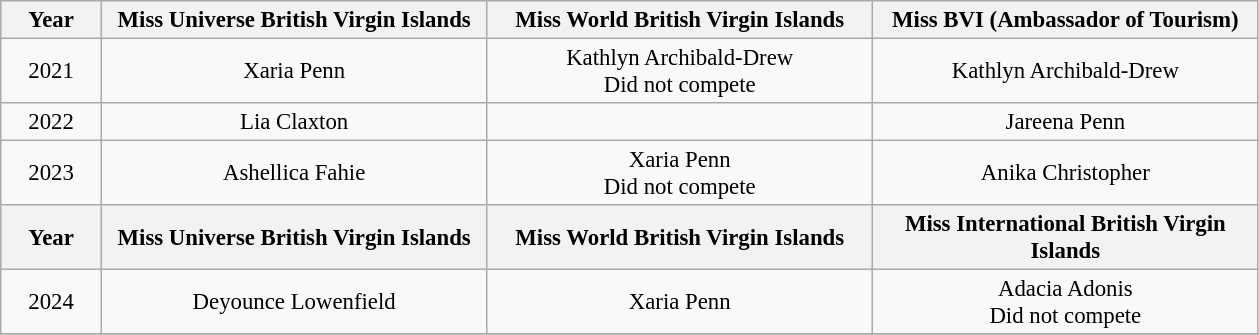<table class="wikitable sortable" style="font-size: 95%; text-align:center">
<tr>
<th width="60">Year</th>
<th width="250">Miss Universe British Virgin Islands</th>
<th width="250">Miss World British Virgin Islands</th>
<th width="250">Miss BVI (Ambassador of Tourism)</th>
</tr>
<tr>
<td>2021</td>
<td>Xaria Penn</td>
<td>Kathlyn Archibald-Drew<br>Did not compete</td>
<td>Kathlyn Archibald-Drew</td>
</tr>
<tr>
<td>2022</td>
<td>Lia Claxton</td>
<td></td>
<td>Jareena Penn</td>
</tr>
<tr>
<td>2023</td>
<td>Ashellica Fahie</td>
<td>Xaria Penn<br>Did not compete</td>
<td>Anika Christopher</td>
</tr>
<tr>
<th width="60">Year</th>
<th width="250">Miss Universe British Virgin Islands</th>
<th width="250">Miss World British Virgin Islands</th>
<th width="250">Miss International British Virgin Islands</th>
</tr>
<tr>
<td>2024</td>
<td>Deyounce Lowenfield</td>
<td>Xaria Penn</td>
<td>Adacia Adonis<br>Did not compete</td>
</tr>
<tr>
</tr>
</table>
